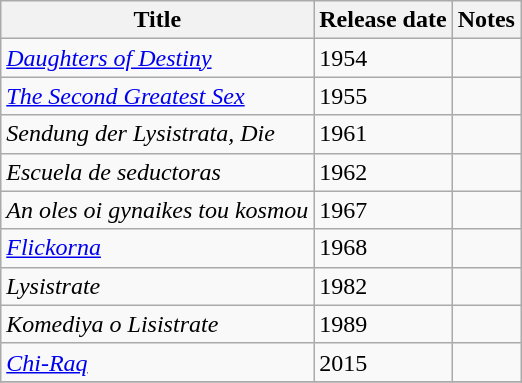<table class="wikitable sortable">
<tr>
<th scope="col">Title</th>
<th scope="col">Release date</th>
<th scope="col" class="unsortable">Notes</th>
</tr>
<tr>
<td><em><a href='#'>Daughters of Destiny</a></em></td>
<td>1954</td>
<td></td>
</tr>
<tr>
<td><em><a href='#'>The Second Greatest Sex</a></em></td>
<td>1955</td>
<td></td>
</tr>
<tr>
<td><em>Sendung der Lysistrata, Die</em></td>
<td>1961</td>
<td></td>
</tr>
<tr>
<td><em>Escuela de seductoras</em></td>
<td>1962</td>
<td></td>
</tr>
<tr>
<td><em>An oles oi gynaikes tou kosmou</em></td>
<td>1967</td>
<td></td>
</tr>
<tr>
<td><em><a href='#'> Flickorna</a></em></td>
<td>1968</td>
<td></td>
</tr>
<tr>
<td><em>Lysistrate</em></td>
<td>1982</td>
<td></td>
</tr>
<tr>
<td><em>Komediya o Lisistrate</em></td>
<td>1989</td>
<td></td>
</tr>
<tr>
<td><em><a href='#'>Chi-Raq</a></em></td>
<td>2015</td>
<td></td>
</tr>
<tr>
</tr>
</table>
